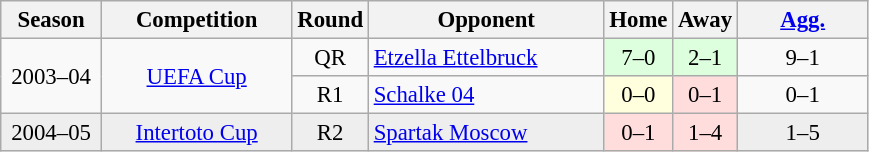<table class="wikitable" style="font-size:95%; text-align: center;">
<tr>
<th width="60">Season</th>
<th width="120">Competition</th>
<th width="30">Round</th>
<th width="150">Opponent</th>
<th width="30">Home</th>
<th width="30">Away</th>
<th width="80"><a href='#'>Agg.</a></th>
</tr>
<tr>
<td rowspan=2>2003–04</td>
<td rowspan=2><a href='#'>UEFA Cup</a></td>
<td>QR</td>
<td align="left"> <a href='#'>Etzella Ettelbruck</a></td>
<td bgcolor="#ddffdd">7–0</td>
<td bgcolor="#ddffdd">2–1</td>
<td>9–1</td>
</tr>
<tr>
<td>R1</td>
<td align="left"> <a href='#'>Schalke 04</a></td>
<td bgcolor="#ffffdd">0–0</td>
<td bgcolor="#ffdddd">0–1</td>
<td>0–1</td>
</tr>
<tr bgcolor=#EEEEEE>
<td rowspan=1>2004–05</td>
<td rowspan=1><a href='#'>Intertoto Cup</a></td>
<td>R2</td>
<td align="left"> <a href='#'>Spartak Moscow</a></td>
<td bgcolor="#ffdddd">0–1</td>
<td bgcolor="#ffdddd">1–4</td>
<td>1–5</td>
</tr>
</table>
